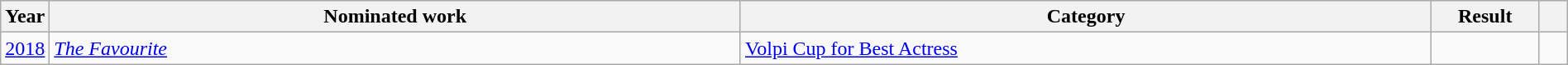<table class="wikitable sortable" style="width:100%;">
<tr>
<th scope="col" style="width:1em;">Year</th>
<th scope="col" style="width:35em;">Nominated work</th>
<th scope="col" style="width:35em;">Category</th>
<th scope="col" style="width:5em;">Result</th>
<th scope="col" style="width:1em;" class="unsortable"></th>
</tr>
<tr>
<td><a href='#'>2018</a></td>
<td><em><a href='#'>The Favourite</a></em></td>
<td><a href='#'>Volpi Cup for Best Actress</a></td>
<td></td>
<td style="text-align:center;"></td>
</tr>
</table>
